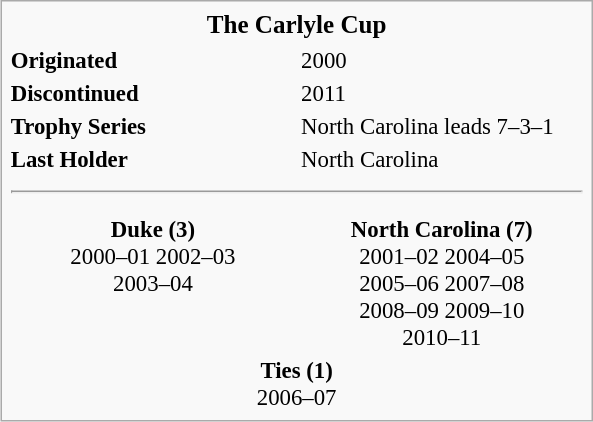<table class="infobox" style="width: 26em; font-size: 95%;">
<tr>
<td colspan="2" style="text-align: center; font-size: 110%;"><strong>The Carlyle Cup</strong></td>
</tr>
<tr>
<td><strong>Originated</strong></td>
<td>2000</td>
</tr>
<tr>
<td><strong>Discontinued</strong></td>
<td>2011</td>
</tr>
<tr>
<td><strong>Trophy Series</strong></td>
<td>North Carolina leads 7–3–1</td>
</tr>
<tr>
<td><strong>Last Holder</strong></td>
<td>North Carolina</td>
</tr>
<tr>
<td colspan="2" align="center"><hr></td>
</tr>
<tr>
<td align="center" style="width:13em"></td>
<td align="center" style="width:13em"></td>
</tr>
<tr>
<td align="center"><strong>Duke (3)</strong><br>2000–01 2002–03<br>2003–04</td>
<td align="center"><strong>North Carolina (7)</strong><br>2001–02 2004–05<br>2005–06 2007–08<br>2008–09 2009–10<br>2010–11</td>
</tr>
<tr>
<td colspan="2" align="center" style="white-space: nowrap;"><strong>Ties (1)</strong><br>2006–07</td>
</tr>
</table>
